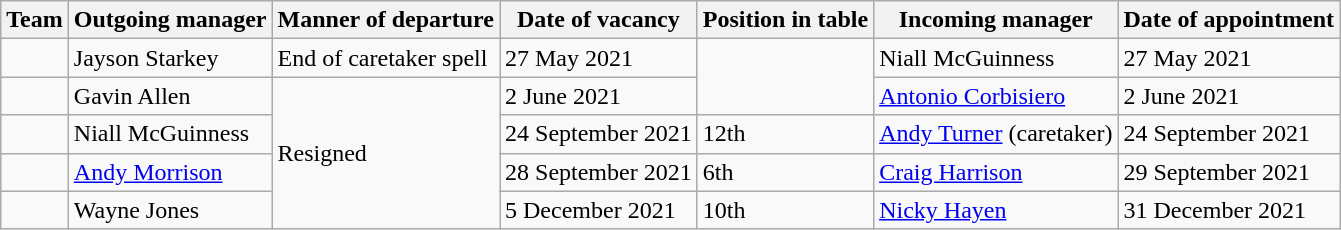<table class="wikitable sortable">
<tr>
<th>Team</th>
<th>Outgoing manager</th>
<th>Manner of departure</th>
<th>Date of vacancy</th>
<th>Position in table</th>
<th>Incoming manager</th>
<th>Date of appointment</th>
</tr>
<tr>
<td></td>
<td> Jayson Starkey</td>
<td>End of caretaker spell</td>
<td>27 May 2021</td>
<td rowspan="2"></td>
<td> Niall McGuinness</td>
<td>27 May 2021</td>
</tr>
<tr>
<td></td>
<td> Gavin Allen</td>
<td rowspan=4>Resigned</td>
<td>2 June 2021</td>
<td> <a href='#'>Antonio Corbisiero</a></td>
<td>2 June 2021</td>
</tr>
<tr>
<td></td>
<td> Niall McGuinness</td>
<td>24 September 2021</td>
<td>12th</td>
<td> <a href='#'>Andy Turner</a> (caretaker)</td>
<td>24 September 2021</td>
</tr>
<tr>
<td></td>
<td> <a href='#'>Andy Morrison</a></td>
<td>28 September 2021</td>
<td>6th</td>
<td> <a href='#'>Craig Harrison</a></td>
<td>29 September 2021</td>
</tr>
<tr>
<td></td>
<td> Wayne Jones</td>
<td>5 December 2021</td>
<td>10th</td>
<td> <a href='#'>Nicky Hayen</a></td>
<td>31 December 2021</td>
</tr>
</table>
